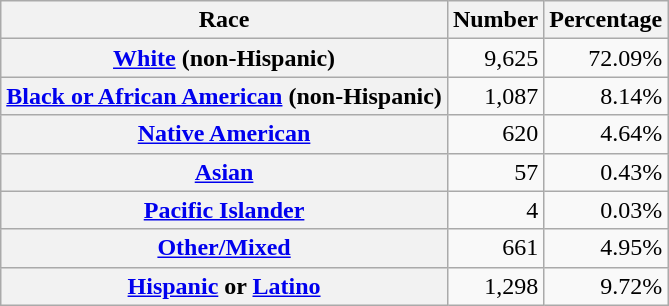<table class="wikitable" style="text-align:right">
<tr>
<th scope="col">Race</th>
<th scope="col">Number</th>
<th scope="col">Percentage</th>
</tr>
<tr>
<th scope="row"><a href='#'>White</a> (non-Hispanic)</th>
<td>9,625</td>
<td>72.09%</td>
</tr>
<tr>
<th scope="row"><a href='#'>Black or African American</a> (non-Hispanic)</th>
<td>1,087</td>
<td>8.14%</td>
</tr>
<tr>
<th scope="row"><a href='#'>Native American</a></th>
<td>620</td>
<td>4.64%</td>
</tr>
<tr>
<th scope="row"><a href='#'>Asian</a></th>
<td>57</td>
<td>0.43%</td>
</tr>
<tr>
<th scope="row"><a href='#'>Pacific Islander</a></th>
<td>4</td>
<td>0.03%</td>
</tr>
<tr>
<th scope="row"><a href='#'>Other/Mixed</a></th>
<td>661</td>
<td>4.95%</td>
</tr>
<tr>
<th scope="row"><a href='#'>Hispanic</a> or <a href='#'>Latino</a></th>
<td>1,298</td>
<td>9.72%</td>
</tr>
</table>
